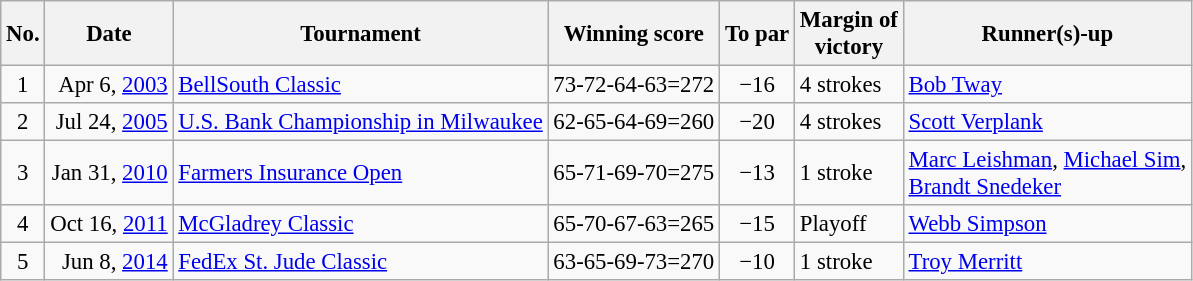<table class="wikitable" style="font-size:95%;">
<tr>
<th>No.</th>
<th>Date</th>
<th>Tournament</th>
<th>Winning score</th>
<th>To par</th>
<th>Margin of<br>victory</th>
<th>Runner(s)-up</th>
</tr>
<tr>
<td align=center>1</td>
<td align=right>Apr 6, <a href='#'>2003</a></td>
<td><a href='#'>BellSouth Classic</a></td>
<td align=right>73-72-64-63=272</td>
<td align=center>−16</td>
<td>4 strokes</td>
<td> <a href='#'>Bob Tway</a></td>
</tr>
<tr>
<td align=center>2</td>
<td align=right>Jul 24, <a href='#'>2005</a></td>
<td><a href='#'>U.S. Bank Championship in Milwaukee</a></td>
<td align=right>62-65-64-69=260</td>
<td align=center>−20</td>
<td>4 strokes</td>
<td> <a href='#'>Scott Verplank</a></td>
</tr>
<tr>
<td align=center>3</td>
<td align=right>Jan 31, <a href='#'>2010</a></td>
<td><a href='#'>Farmers Insurance Open</a></td>
<td align=right>65-71-69-70=275</td>
<td align=center>−13</td>
<td>1 stroke</td>
<td> <a href='#'>Marc Leishman</a>,  <a href='#'>Michael Sim</a>,<br> <a href='#'>Brandt Snedeker</a></td>
</tr>
<tr>
<td align=center>4</td>
<td align=right>Oct 16, <a href='#'>2011</a></td>
<td><a href='#'>McGladrey Classic</a></td>
<td align=right>65-70-67-63=265</td>
<td align=center>−15</td>
<td>Playoff</td>
<td> <a href='#'>Webb Simpson</a></td>
</tr>
<tr>
<td align=center>5</td>
<td align=right>Jun 8, <a href='#'>2014</a></td>
<td><a href='#'>FedEx St. Jude Classic</a></td>
<td align=right>63-65-69-73=270</td>
<td align=center>−10</td>
<td>1 stroke</td>
<td> <a href='#'>Troy Merritt</a></td>
</tr>
</table>
